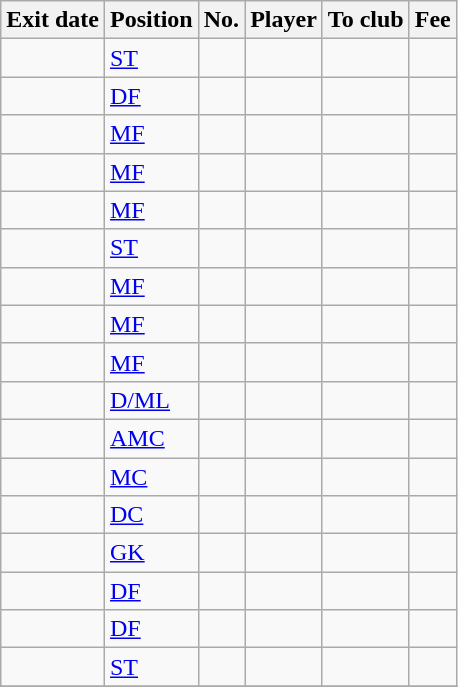<table class="wikitable sortable">
<tr>
<th>Exit date</th>
<th>Position</th>
<th>No.</th>
<th>Player</th>
<th>To club</th>
<th>Fee</th>
</tr>
<tr>
<td></td>
<td><a href='#'>ST</a></td>
<td></td>
<td></td>
<td></td>
<td></td>
</tr>
<tr>
<td></td>
<td><a href='#'>DF</a></td>
<td></td>
<td></td>
<td></td>
<td></td>
</tr>
<tr>
<td></td>
<td><a href='#'>MF</a></td>
<td></td>
<td></td>
<td></td>
<td></td>
</tr>
<tr>
<td></td>
<td><a href='#'>MF</a></td>
<td></td>
<td></td>
<td></td>
<td></td>
</tr>
<tr>
<td></td>
<td><a href='#'>MF</a></td>
<td></td>
<td></td>
<td></td>
<td></td>
</tr>
<tr>
<td></td>
<td><a href='#'>ST</a></td>
<td></td>
<td></td>
<td></td>
<td></td>
</tr>
<tr>
<td></td>
<td><a href='#'>MF</a></td>
<td></td>
<td></td>
<td></td>
<td></td>
</tr>
<tr>
<td></td>
<td><a href='#'>MF</a></td>
<td></td>
<td></td>
<td></td>
<td></td>
</tr>
<tr>
<td></td>
<td><a href='#'>MF</a></td>
<td></td>
<td></td>
<td></td>
<td></td>
</tr>
<tr>
<td></td>
<td><a href='#'>D/ML</a></td>
<td></td>
<td></td>
<td></td>
<td></td>
</tr>
<tr>
<td></td>
<td><a href='#'>AMC</a></td>
<td></td>
<td></td>
<td></td>
<td></td>
</tr>
<tr>
<td></td>
<td><a href='#'>MC</a></td>
<td></td>
<td></td>
<td></td>
<td></td>
</tr>
<tr>
<td></td>
<td><a href='#'>DC</a></td>
<td></td>
<td></td>
<td></td>
<td></td>
</tr>
<tr>
<td></td>
<td><a href='#'>GK</a></td>
<td></td>
<td></td>
<td></td>
<td></td>
</tr>
<tr>
<td></td>
<td><a href='#'>DF</a></td>
<td></td>
<td></td>
<td></td>
<td></td>
</tr>
<tr>
<td></td>
<td><a href='#'>DF</a></td>
<td></td>
<td></td>
<td></td>
<td></td>
</tr>
<tr>
<td></td>
<td><a href='#'>ST</a></td>
<td></td>
<td></td>
<td></td>
<td></td>
</tr>
<tr>
</tr>
</table>
